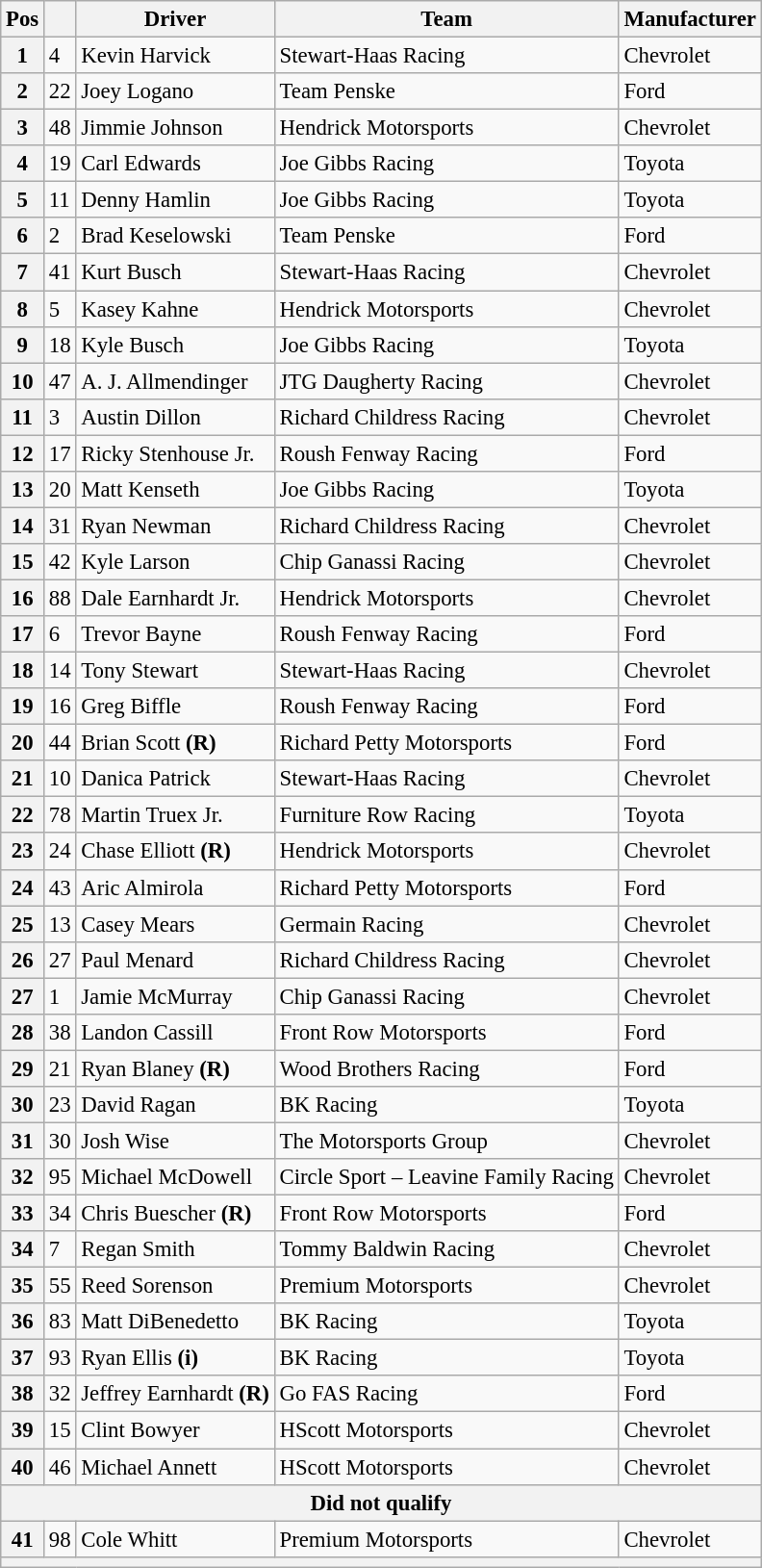<table class="wikitable" style="font-size:95%">
<tr>
<th>Pos</th>
<th></th>
<th>Driver</th>
<th>Team</th>
<th>Manufacturer</th>
</tr>
<tr>
<th>1</th>
<td>4</td>
<td>Kevin Harvick</td>
<td>Stewart-Haas Racing</td>
<td>Chevrolet</td>
</tr>
<tr>
<th>2</th>
<td>22</td>
<td>Joey Logano</td>
<td>Team Penske</td>
<td>Ford</td>
</tr>
<tr>
<th>3</th>
<td>48</td>
<td>Jimmie Johnson</td>
<td>Hendrick Motorsports</td>
<td>Chevrolet</td>
</tr>
<tr>
<th>4</th>
<td>19</td>
<td>Carl Edwards</td>
<td>Joe Gibbs Racing</td>
<td>Toyota</td>
</tr>
<tr>
<th>5</th>
<td>11</td>
<td>Denny Hamlin</td>
<td>Joe Gibbs Racing</td>
<td>Toyota</td>
</tr>
<tr>
<th>6</th>
<td>2</td>
<td>Brad Keselowski</td>
<td>Team Penske</td>
<td>Ford</td>
</tr>
<tr>
<th>7</th>
<td>41</td>
<td>Kurt Busch</td>
<td>Stewart-Haas Racing</td>
<td>Chevrolet</td>
</tr>
<tr>
<th>8</th>
<td>5</td>
<td>Kasey Kahne</td>
<td>Hendrick Motorsports</td>
<td>Chevrolet</td>
</tr>
<tr>
<th>9</th>
<td>18</td>
<td>Kyle Busch</td>
<td>Joe Gibbs Racing</td>
<td>Toyota</td>
</tr>
<tr>
<th>10</th>
<td>47</td>
<td>A. J. Allmendinger</td>
<td>JTG Daugherty Racing</td>
<td>Chevrolet</td>
</tr>
<tr>
<th>11</th>
<td>3</td>
<td>Austin Dillon</td>
<td>Richard Childress Racing</td>
<td>Chevrolet</td>
</tr>
<tr>
<th>12</th>
<td>17</td>
<td>Ricky Stenhouse Jr.</td>
<td>Roush Fenway Racing</td>
<td>Ford</td>
</tr>
<tr>
<th>13</th>
<td>20</td>
<td>Matt Kenseth</td>
<td>Joe Gibbs Racing</td>
<td>Toyota</td>
</tr>
<tr>
<th>14</th>
<td>31</td>
<td>Ryan Newman</td>
<td>Richard Childress Racing</td>
<td>Chevrolet</td>
</tr>
<tr>
<th>15</th>
<td>42</td>
<td>Kyle Larson</td>
<td>Chip Ganassi Racing</td>
<td>Chevrolet</td>
</tr>
<tr>
<th>16</th>
<td>88</td>
<td>Dale Earnhardt Jr.</td>
<td>Hendrick Motorsports</td>
<td>Chevrolet</td>
</tr>
<tr>
<th>17</th>
<td>6</td>
<td>Trevor Bayne</td>
<td>Roush Fenway Racing</td>
<td>Ford</td>
</tr>
<tr>
<th>18</th>
<td>14</td>
<td>Tony Stewart</td>
<td>Stewart-Haas Racing</td>
<td>Chevrolet</td>
</tr>
<tr>
<th>19</th>
<td>16</td>
<td>Greg Biffle</td>
<td>Roush Fenway Racing</td>
<td>Ford</td>
</tr>
<tr>
<th>20</th>
<td>44</td>
<td>Brian Scott <strong>(R)</strong></td>
<td>Richard Petty Motorsports</td>
<td>Ford</td>
</tr>
<tr>
<th>21</th>
<td>10</td>
<td>Danica Patrick</td>
<td>Stewart-Haas Racing</td>
<td>Chevrolet</td>
</tr>
<tr>
<th>22</th>
<td>78</td>
<td>Martin Truex Jr.</td>
<td>Furniture Row Racing</td>
<td>Toyota</td>
</tr>
<tr>
<th>23</th>
<td>24</td>
<td>Chase Elliott <strong>(R)</strong></td>
<td>Hendrick Motorsports</td>
<td>Chevrolet</td>
</tr>
<tr>
<th>24</th>
<td>43</td>
<td>Aric Almirola</td>
<td>Richard Petty Motorsports</td>
<td>Ford</td>
</tr>
<tr>
<th>25</th>
<td>13</td>
<td>Casey Mears</td>
<td>Germain Racing</td>
<td>Chevrolet</td>
</tr>
<tr>
<th>26</th>
<td>27</td>
<td>Paul Menard</td>
<td>Richard Childress Racing</td>
<td>Chevrolet</td>
</tr>
<tr>
<th>27</th>
<td>1</td>
<td>Jamie McMurray</td>
<td>Chip Ganassi Racing</td>
<td>Chevrolet</td>
</tr>
<tr>
<th>28</th>
<td>38</td>
<td>Landon Cassill</td>
<td>Front Row Motorsports</td>
<td>Ford</td>
</tr>
<tr>
<th>29</th>
<td>21</td>
<td>Ryan Blaney <strong>(R)</strong></td>
<td>Wood Brothers Racing</td>
<td>Ford</td>
</tr>
<tr>
<th>30</th>
<td>23</td>
<td>David Ragan</td>
<td>BK Racing</td>
<td>Toyota</td>
</tr>
<tr>
<th>31</th>
<td>30</td>
<td>Josh Wise</td>
<td>The Motorsports Group</td>
<td>Chevrolet</td>
</tr>
<tr>
<th>32</th>
<td>95</td>
<td>Michael McDowell</td>
<td>Circle Sport – Leavine Family Racing</td>
<td>Chevrolet</td>
</tr>
<tr>
<th>33</th>
<td>34</td>
<td>Chris Buescher <strong>(R)</strong></td>
<td>Front Row Motorsports</td>
<td>Ford</td>
</tr>
<tr>
<th>34</th>
<td>7</td>
<td>Regan Smith</td>
<td>Tommy Baldwin Racing</td>
<td>Chevrolet</td>
</tr>
<tr>
<th>35</th>
<td>55</td>
<td>Reed Sorenson</td>
<td>Premium Motorsports</td>
<td>Chevrolet</td>
</tr>
<tr>
<th>36</th>
<td>83</td>
<td>Matt DiBenedetto</td>
<td>BK Racing</td>
<td>Toyota</td>
</tr>
<tr>
<th>37</th>
<td>93</td>
<td>Ryan Ellis <strong>(i)</strong></td>
<td>BK Racing</td>
<td>Toyota</td>
</tr>
<tr>
<th>38</th>
<td>32</td>
<td>Jeffrey Earnhardt <strong>(R)</strong></td>
<td>Go FAS Racing</td>
<td>Ford</td>
</tr>
<tr>
<th>39</th>
<td>15</td>
<td>Clint Bowyer</td>
<td>HScott Motorsports</td>
<td>Chevrolet</td>
</tr>
<tr>
<th>40</th>
<td>46</td>
<td>Michael Annett</td>
<td>HScott Motorsports</td>
<td>Chevrolet</td>
</tr>
<tr>
<th colspan="5">Did not qualify</th>
</tr>
<tr>
<th>41</th>
<td>98</td>
<td>Cole Whitt</td>
<td>Premium Motorsports</td>
<td>Chevrolet</td>
</tr>
<tr>
<th colspan="5"></th>
</tr>
</table>
